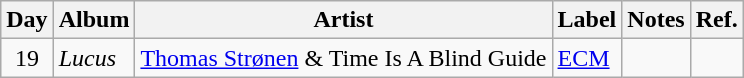<table class="wikitable">
<tr>
<th>Day</th>
<th>Album</th>
<th>Artist</th>
<th>Label</th>
<th>Notes</th>
<th>Ref.</th>
</tr>
<tr>
<td rowspan="1" style="text-align:center;">19</td>
<td><em>Lucus</em></td>
<td><a href='#'>Thomas Strønen</a> & Time Is A Blind Guide</td>
<td><a href='#'>ECM</a></td>
<td></td>
<td style="text-align:center;"></td>
</tr>
</table>
